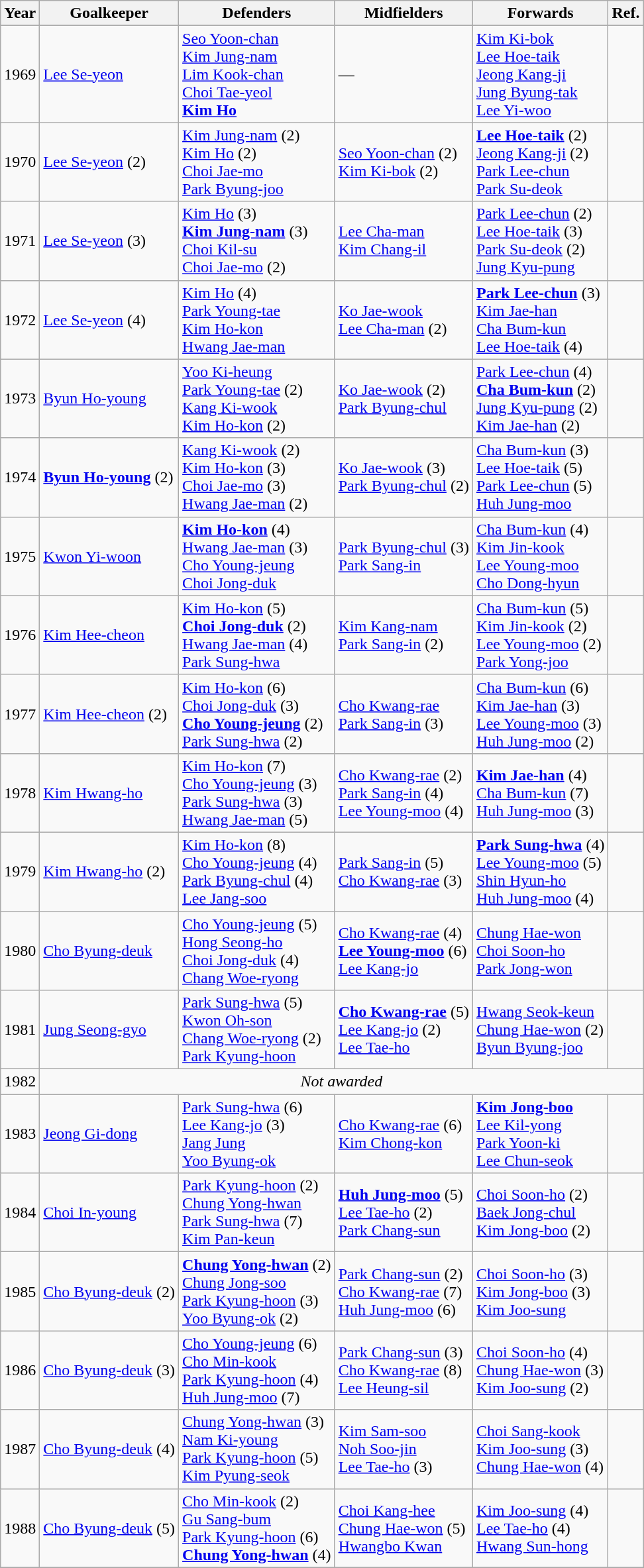<table class="wikitable" style="text-align:left">
<tr>
<th>Year</th>
<th>Goalkeeper</th>
<th>Defenders</th>
<th>Midfielders</th>
<th>Forwards</th>
<th>Ref.</th>
</tr>
<tr>
<td>1969</td>
<td><a href='#'>Lee Se-yeon</a></td>
<td><a href='#'>Seo Yoon-chan</a> <br> <a href='#'>Kim Jung-nam</a> <br> <a href='#'>Lim Kook-chan</a> <br> <a href='#'>Choi Tae-yeol</a> <br> <strong><a href='#'>Kim Ho</a></strong></td>
<td>—</td>
<td><a href='#'>Kim Ki-bok</a> <br> <a href='#'>Lee Hoe-taik</a> <br> <a href='#'>Jeong Kang-ji</a> <br> <a href='#'>Jung Byung-tak</a> <br> <a href='#'>Lee Yi-woo</a></td>
<td></td>
</tr>
<tr>
<td>1970</td>
<td><a href='#'>Lee Se-yeon</a> (2)</td>
<td><a href='#'>Kim Jung-nam</a> (2) <br> <a href='#'>Kim Ho</a> (2) <br> <a href='#'>Choi Jae-mo</a> <br> <a href='#'>Park Byung-joo</a></td>
<td><a href='#'>Seo Yoon-chan</a> (2) <br> <a href='#'>Kim Ki-bok</a> (2)</td>
<td><strong><a href='#'>Lee Hoe-taik</a></strong> (2) <br> <a href='#'>Jeong Kang-ji</a> (2) <br> <a href='#'>Park Lee-chun</a> <br> <a href='#'>Park Su-deok</a></td>
<td></td>
</tr>
<tr>
<td>1971</td>
<td><a href='#'>Lee Se-yeon</a> (3)</td>
<td><a href='#'>Kim Ho</a> (3) <br> <strong><a href='#'>Kim Jung-nam</a></strong> (3) <br> <a href='#'>Choi Kil-su</a> <br> <a href='#'>Choi Jae-mo</a> (2)</td>
<td><a href='#'>Lee Cha-man</a> <br> <a href='#'>Kim Chang-il</a></td>
<td><a href='#'>Park Lee-chun</a> (2) <br> <a href='#'>Lee Hoe-taik</a> (3) <br> <a href='#'>Park Su-deok</a> (2) <br> <a href='#'>Jung Kyu-pung</a></td>
<td></td>
</tr>
<tr>
<td>1972</td>
<td><a href='#'>Lee Se-yeon</a> (4)</td>
<td><a href='#'>Kim Ho</a> (4) <br> <a href='#'>Park Young-tae</a> <br> <a href='#'>Kim Ho-kon</a> <br> <a href='#'>Hwang Jae-man</a></td>
<td><a href='#'>Ko Jae-wook</a> <br> <a href='#'>Lee Cha-man</a> (2)</td>
<td><strong><a href='#'>Park Lee-chun</a></strong> (3) <br> <a href='#'>Kim Jae-han</a> <br> <a href='#'>Cha Bum-kun</a> <br> <a href='#'>Lee Hoe-taik</a> (4)</td>
<td></td>
</tr>
<tr>
<td>1973</td>
<td><a href='#'>Byun Ho-young</a></td>
<td><a href='#'>Yoo Ki-heung</a> <br> <a href='#'>Park Young-tae</a> (2) <br> <a href='#'>Kang Ki-wook</a> <br> <a href='#'>Kim Ho-kon</a> (2)</td>
<td><a href='#'>Ko Jae-wook</a> (2) <br> <a href='#'>Park Byung-chul</a></td>
<td><a href='#'>Park Lee-chun</a> (4) <br> <strong><a href='#'>Cha Bum-kun</a></strong> (2) <br> <a href='#'>Jung Kyu-pung</a> (2) <br> <a href='#'>Kim Jae-han</a> (2)</td>
<td></td>
</tr>
<tr>
<td>1974</td>
<td><strong><a href='#'>Byun Ho-young</a></strong> (2)</td>
<td><a href='#'>Kang Ki-wook</a> (2) <br> <a href='#'>Kim Ho-kon</a> (3) <br> <a href='#'>Choi Jae-mo</a> (3) <br> <a href='#'>Hwang Jae-man</a> (2)</td>
<td><a href='#'>Ko Jae-wook</a> (3) <br> <a href='#'>Park Byung-chul</a> (2)</td>
<td><a href='#'>Cha Bum-kun</a> (3) <br> <a href='#'>Lee Hoe-taik</a> (5) <br> <a href='#'>Park Lee-chun</a> (5) <br> <a href='#'>Huh Jung-moo</a></td>
<td></td>
</tr>
<tr>
<td>1975</td>
<td><a href='#'>Kwon Yi-woon</a></td>
<td><strong><a href='#'>Kim Ho-kon</a></strong> (4) <br> <a href='#'>Hwang Jae-man</a> (3) <br> <a href='#'>Cho Young-jeung</a> <br> <a href='#'>Choi Jong-duk</a></td>
<td><a href='#'>Park Byung-chul</a> (3) <br> <a href='#'>Park Sang-in</a></td>
<td><a href='#'>Cha Bum-kun</a> (4) <br> <a href='#'>Kim Jin-kook</a> <br> <a href='#'>Lee Young-moo</a> <br> <a href='#'>Cho Dong-hyun</a></td>
<td></td>
</tr>
<tr>
<td>1976</td>
<td><a href='#'>Kim Hee-cheon</a></td>
<td><a href='#'>Kim Ho-kon</a> (5) <br> <strong><a href='#'>Choi Jong-duk</a></strong> (2) <br> <a href='#'>Hwang Jae-man</a> (4) <br> <a href='#'>Park Sung-hwa</a></td>
<td><a href='#'>Kim Kang-nam</a> <br> <a href='#'>Park Sang-in</a> (2)</td>
<td><a href='#'>Cha Bum-kun</a> (5) <br> <a href='#'>Kim Jin-kook</a> (2) <br> <a href='#'>Lee Young-moo</a> (2) <br> <a href='#'>Park Yong-joo</a></td>
<td></td>
</tr>
<tr>
<td>1977</td>
<td><a href='#'>Kim Hee-cheon</a> (2)</td>
<td><a href='#'>Kim Ho-kon</a> (6) <br> <a href='#'>Choi Jong-duk</a> (3) <br> <strong><a href='#'>Cho Young-jeung</a></strong> (2) <br> <a href='#'>Park Sung-hwa</a> (2)</td>
<td><a href='#'>Cho Kwang-rae</a> <br> <a href='#'>Park Sang-in</a> (3)</td>
<td><a href='#'>Cha Bum-kun</a> (6) <br> <a href='#'>Kim Jae-han</a> (3) <br> <a href='#'>Lee Young-moo</a> (3) <br> <a href='#'>Huh Jung-moo</a> (2)</td>
<td></td>
</tr>
<tr>
<td>1978</td>
<td><a href='#'>Kim Hwang-ho</a></td>
<td><a href='#'>Kim Ho-kon</a> (7) <br> <a href='#'>Cho Young-jeung</a> (3) <br> <a href='#'>Park Sung-hwa</a> (3) <br> <a href='#'>Hwang Jae-man</a> (5)</td>
<td><a href='#'>Cho Kwang-rae</a> (2) <br> <a href='#'>Park Sang-in</a> (4) <br> <a href='#'>Lee Young-moo</a> (4)</td>
<td><strong><a href='#'>Kim Jae-han</a></strong> (4) <br> <a href='#'>Cha Bum-kun</a> (7) <br> <a href='#'>Huh Jung-moo</a> (3)</td>
<td></td>
</tr>
<tr>
<td>1979</td>
<td><a href='#'>Kim Hwang-ho</a> (2)</td>
<td><a href='#'>Kim Ho-kon</a> (8) <br> <a href='#'>Cho Young-jeung</a> (4) <br> <a href='#'>Park Byung-chul</a> (4) <br> <a href='#'>Lee Jang-soo</a></td>
<td><a href='#'>Park Sang-in</a> (5) <br> <a href='#'>Cho Kwang-rae</a> (3)</td>
<td><strong><a href='#'>Park Sung-hwa</a></strong> (4) <br> <a href='#'>Lee Young-moo</a> (5) <br> <a href='#'>Shin Hyun-ho</a> <br> <a href='#'>Huh Jung-moo</a> (4)</td>
<td></td>
</tr>
<tr>
<td>1980</td>
<td><a href='#'>Cho Byung-deuk</a></td>
<td><a href='#'>Cho Young-jeung</a> (5) <br> <a href='#'>Hong Seong-ho</a> <br> <a href='#'>Choi Jong-duk</a> (4) <br> <a href='#'>Chang Woe-ryong</a></td>
<td><a href='#'>Cho Kwang-rae</a> (4) <br> <strong><a href='#'>Lee Young-moo</a></strong> (6) <br> <a href='#'>Lee Kang-jo</a></td>
<td><a href='#'>Chung Hae-won</a> <br> <a href='#'>Choi Soon-ho</a> <br> <a href='#'>Park Jong-won</a></td>
<td></td>
</tr>
<tr>
<td>1981</td>
<td><a href='#'>Jung Seong-gyo</a></td>
<td><a href='#'>Park Sung-hwa</a> (5) <br> <a href='#'>Kwon Oh-son</a> <br> <a href='#'>Chang Woe-ryong</a> (2) <br> <a href='#'>Park Kyung-hoon</a></td>
<td><strong><a href='#'>Cho Kwang-rae</a></strong> (5) <br> <a href='#'>Lee Kang-jo</a> (2) <br> <a href='#'>Lee Tae-ho</a></td>
<td><a href='#'>Hwang Seok-keun</a> <br> <a href='#'>Chung Hae-won</a> (2) <br> <a href='#'>Byun Byung-joo</a></td>
<td></td>
</tr>
<tr>
<td>1982</td>
<td align="center" colspan="5"><em>Not awarded</em></td>
</tr>
<tr>
<td>1983</td>
<td><a href='#'>Jeong Gi-dong</a></td>
<td><a href='#'>Park Sung-hwa</a> (6) <br> <a href='#'>Lee Kang-jo</a> (3) <br> <a href='#'>Jang Jung</a> <br> <a href='#'>Yoo Byung-ok</a></td>
<td><a href='#'>Cho Kwang-rae</a> (6) <br> <a href='#'>Kim Chong-kon</a></td>
<td><strong><a href='#'>Kim Jong-boo</a></strong> <br> <a href='#'>Lee Kil-yong</a> <br> <a href='#'>Park Yoon-ki</a> <br> <a href='#'>Lee Chun-seok</a></td>
<td></td>
</tr>
<tr>
<td>1984</td>
<td><a href='#'>Choi In-young</a></td>
<td><a href='#'>Park Kyung-hoon</a> (2) <br> <a href='#'>Chung Yong-hwan</a> <br> <a href='#'>Park Sung-hwa</a> (7) <br> <a href='#'>Kim Pan-keun</a></td>
<td><strong><a href='#'>Huh Jung-moo</a></strong> (5) <br> <a href='#'>Lee Tae-ho</a> (2) <br> <a href='#'>Park Chang-sun</a></td>
<td><a href='#'>Choi Soon-ho</a> (2) <br> <a href='#'>Baek Jong-chul</a> <br> <a href='#'>Kim Jong-boo</a> (2)</td>
<td></td>
</tr>
<tr>
<td>1985</td>
<td><a href='#'>Cho Byung-deuk</a> (2)</td>
<td><strong><a href='#'>Chung Yong-hwan</a></strong> (2) <br> <a href='#'>Chung Jong-soo</a> <br> <a href='#'>Park Kyung-hoon</a> (3) <br> <a href='#'>Yoo Byung-ok</a> (2)</td>
<td><a href='#'>Park Chang-sun</a> (2) <br> <a href='#'>Cho Kwang-rae</a> (7) <br> <a href='#'>Huh Jung-moo</a> (6)</td>
<td><a href='#'>Choi Soon-ho</a> (3) <br> <a href='#'>Kim Jong-boo</a> (3) <br> <a href='#'>Kim Joo-sung</a></td>
<td></td>
</tr>
<tr>
<td>1986</td>
<td><a href='#'>Cho Byung-deuk</a> (3)</td>
<td><a href='#'>Cho Young-jeung</a> (6) <br> <a href='#'>Cho Min-kook</a> <br> <a href='#'>Park Kyung-hoon</a> (4) <br> <a href='#'>Huh Jung-moo</a> (7)</td>
<td><a href='#'>Park Chang-sun</a> (3) <br> <a href='#'>Cho Kwang-rae</a> (8) <br> <a href='#'>Lee Heung-sil</a></td>
<td><a href='#'>Choi Soon-ho</a> (4) <br> <a href='#'>Chung Hae-won</a> (3) <br> <a href='#'>Kim Joo-sung</a> (2)</td>
<td></td>
</tr>
<tr>
<td>1987</td>
<td><a href='#'>Cho Byung-deuk</a> (4)</td>
<td><a href='#'>Chung Yong-hwan</a> (3) <br> <a href='#'>Nam Ki-young</a> <br> <a href='#'>Park Kyung-hoon</a> (5) <br> <a href='#'>Kim Pyung-seok</a></td>
<td><a href='#'>Kim Sam-soo</a> <br> <a href='#'>Noh Soo-jin</a> <br> <a href='#'>Lee Tae-ho</a> (3)</td>
<td><a href='#'>Choi Sang-kook</a> <br> <a href='#'>Kim Joo-sung</a> (3) <br> <a href='#'>Chung Hae-won</a> (4)</td>
<td></td>
</tr>
<tr>
<td>1988</td>
<td><a href='#'>Cho Byung-deuk</a> (5)</td>
<td><a href='#'>Cho Min-kook</a> (2) <br> <a href='#'>Gu Sang-bum</a> <br> <a href='#'>Park Kyung-hoon</a> (6) <br> <strong><a href='#'>Chung Yong-hwan</a></strong> (4)</td>
<td><a href='#'>Choi Kang-hee</a> <br> <a href='#'>Chung Hae-won</a> (5) <br> <a href='#'>Hwangbo Kwan</a></td>
<td><a href='#'>Kim Joo-sung</a> (4) <br> <a href='#'>Lee Tae-ho</a> (4) <br> <a href='#'>Hwang Sun-hong</a></td>
<td></td>
</tr>
<tr>
</tr>
</table>
